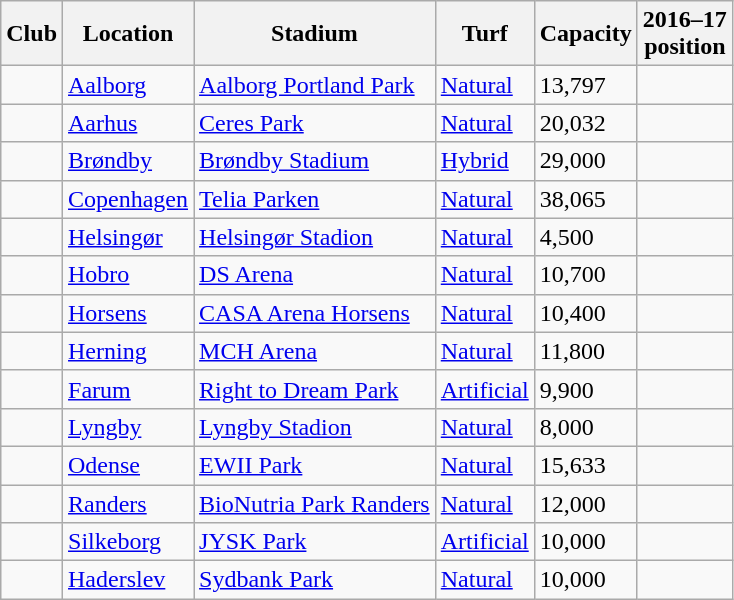<table class="wikitable sortable">
<tr>
<th>Club</th>
<th>Location</th>
<th>Stadium</th>
<th>Turf</th>
<th>Capacity</th>
<th>2016–17<br>position</th>
</tr>
<tr>
<td></td>
<td><a href='#'>Aalborg</a></td>
<td><a href='#'>Aalborg Portland Park</a></td>
<td><a href='#'>Natural</a></td>
<td>13,797</td>
<td></td>
</tr>
<tr>
<td></td>
<td><a href='#'>Aarhus</a></td>
<td><a href='#'>Ceres Park</a></td>
<td><a href='#'>Natural</a></td>
<td>20,032</td>
<td></td>
</tr>
<tr>
<td></td>
<td><a href='#'>Brøndby</a></td>
<td><a href='#'>Brøndby Stadium</a></td>
<td><a href='#'>Hybrid</a></td>
<td>29,000</td>
<td></td>
</tr>
<tr>
<td></td>
<td><a href='#'>Copenhagen</a></td>
<td><a href='#'>Telia Parken</a></td>
<td><a href='#'>Natural</a></td>
<td>38,065</td>
<td></td>
</tr>
<tr>
<td></td>
<td><a href='#'>Helsingør</a></td>
<td><a href='#'>Helsingør Stadion</a></td>
<td><a href='#'>Natural</a></td>
<td>4,500</td>
<td></td>
</tr>
<tr>
<td></td>
<td><a href='#'>Hobro</a></td>
<td><a href='#'>DS Arena</a></td>
<td><a href='#'>Natural</a></td>
<td>10,700</td>
<td></td>
</tr>
<tr>
<td></td>
<td><a href='#'>Horsens</a></td>
<td><a href='#'>CASA Arena Horsens</a></td>
<td><a href='#'>Natural</a></td>
<td>10,400</td>
<td></td>
</tr>
<tr>
<td></td>
<td><a href='#'>Herning</a></td>
<td><a href='#'>MCH Arena</a></td>
<td><a href='#'>Natural</a></td>
<td>11,800</td>
<td></td>
</tr>
<tr>
<td></td>
<td><a href='#'>Farum</a></td>
<td><a href='#'>Right to Dream Park</a></td>
<td><a href='#'>Artificial</a></td>
<td>9,900</td>
<td></td>
</tr>
<tr>
<td></td>
<td><a href='#'>Lyngby</a></td>
<td><a href='#'>Lyngby Stadion</a></td>
<td><a href='#'>Natural</a></td>
<td>8,000</td>
<td></td>
</tr>
<tr>
<td></td>
<td><a href='#'>Odense</a></td>
<td><a href='#'>EWII Park</a></td>
<td><a href='#'>Natural</a></td>
<td>15,633</td>
<td></td>
</tr>
<tr>
<td></td>
<td><a href='#'>Randers</a></td>
<td><a href='#'>BioNutria Park Randers</a></td>
<td><a href='#'>Natural</a></td>
<td>12,000</td>
<td></td>
</tr>
<tr>
<td></td>
<td><a href='#'>Silkeborg</a></td>
<td><a href='#'>JYSK Park</a></td>
<td><a href='#'>Artificial</a></td>
<td>10,000</td>
<td></td>
</tr>
<tr>
<td></td>
<td><a href='#'>Haderslev</a></td>
<td><a href='#'>Sydbank Park</a></td>
<td><a href='#'>Natural</a></td>
<td>10,000</td>
<td></td>
</tr>
</table>
